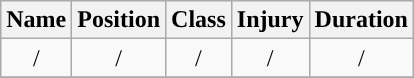<table class="wikitable">
<tr>
<th style="text-align:center; ">Name</th>
<th style="text-align:center; ">Position</th>
<th style="text-align:center; ">Class</th>
<th style="text-align:center; ">Injury</th>
<th style="text-align:center; ">Duration</th>
</tr>
<tr align="center">
<td>/</td>
<td>/</td>
<td>/</td>
<td>/</td>
<td>/</td>
</tr>
<tr align="center">
</tr>
</table>
